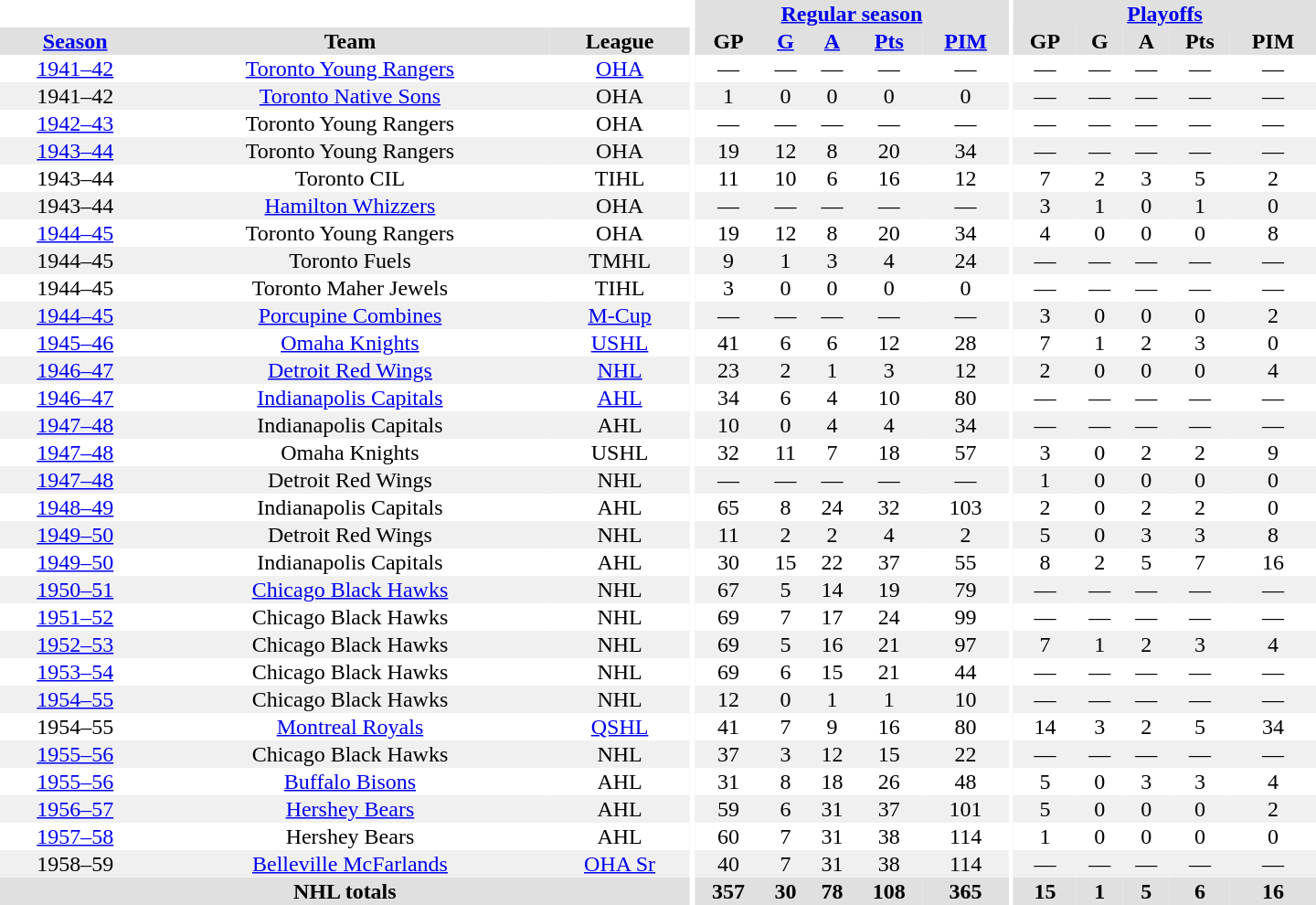<table border="0" cellpadding="1" cellspacing="0" style="text-align:center; width:60em">
<tr bgcolor="#e0e0e0">
<th colspan="3" bgcolor="#ffffff"></th>
<th rowspan="100" bgcolor="#ffffff"></th>
<th colspan="5"><a href='#'>Regular season</a></th>
<th rowspan="100" bgcolor="#ffffff"></th>
<th colspan="5"><a href='#'>Playoffs</a></th>
</tr>
<tr bgcolor="#e0e0e0">
<th><a href='#'>Season</a></th>
<th>Team</th>
<th>League</th>
<th>GP</th>
<th><a href='#'>G</a></th>
<th><a href='#'>A</a></th>
<th><a href='#'>Pts</a></th>
<th><a href='#'>PIM</a></th>
<th>GP</th>
<th>G</th>
<th>A</th>
<th>Pts</th>
<th>PIM</th>
</tr>
<tr>
<td><a href='#'>1941–42</a></td>
<td><a href='#'>Toronto Young Rangers</a></td>
<td><a href='#'>OHA</a></td>
<td>—</td>
<td>—</td>
<td>—</td>
<td>—</td>
<td>—</td>
<td>—</td>
<td>—</td>
<td>—</td>
<td>—</td>
<td>—</td>
</tr>
<tr bgcolor="#f0f0f0">
<td>1941–42</td>
<td><a href='#'>Toronto Native Sons</a></td>
<td>OHA</td>
<td>1</td>
<td>0</td>
<td>0</td>
<td>0</td>
<td>0</td>
<td>—</td>
<td>—</td>
<td>—</td>
<td>—</td>
<td>—</td>
</tr>
<tr>
<td><a href='#'>1942–43</a></td>
<td>Toronto Young Rangers</td>
<td>OHA</td>
<td>—</td>
<td>—</td>
<td>—</td>
<td>—</td>
<td>—</td>
<td>—</td>
<td>—</td>
<td>—</td>
<td>—</td>
<td>—</td>
</tr>
<tr bgcolor="#f0f0f0">
<td><a href='#'>1943–44</a></td>
<td>Toronto Young Rangers</td>
<td>OHA</td>
<td>19</td>
<td>12</td>
<td>8</td>
<td>20</td>
<td>34</td>
<td>—</td>
<td>—</td>
<td>—</td>
<td>—</td>
<td>—</td>
</tr>
<tr>
<td>1943–44</td>
<td>Toronto CIL</td>
<td>TIHL</td>
<td>11</td>
<td>10</td>
<td>6</td>
<td>16</td>
<td>12</td>
<td>7</td>
<td>2</td>
<td>3</td>
<td>5</td>
<td>2</td>
</tr>
<tr bgcolor="#f0f0f0">
<td>1943–44</td>
<td><a href='#'>Hamilton Whizzers</a></td>
<td>OHA</td>
<td>—</td>
<td>—</td>
<td>—</td>
<td>—</td>
<td>—</td>
<td>3</td>
<td>1</td>
<td>0</td>
<td>1</td>
<td>0</td>
</tr>
<tr>
<td><a href='#'>1944–45</a></td>
<td>Toronto Young Rangers</td>
<td>OHA</td>
<td>19</td>
<td>12</td>
<td>8</td>
<td>20</td>
<td>34</td>
<td>4</td>
<td>0</td>
<td>0</td>
<td>0</td>
<td>8</td>
</tr>
<tr bgcolor="#f0f0f0">
<td>1944–45</td>
<td>Toronto Fuels</td>
<td>TMHL</td>
<td>9</td>
<td>1</td>
<td>3</td>
<td>4</td>
<td>24</td>
<td>—</td>
<td>—</td>
<td>—</td>
<td>—</td>
<td>—</td>
</tr>
<tr>
<td>1944–45</td>
<td>Toronto Maher Jewels</td>
<td>TIHL</td>
<td>3</td>
<td>0</td>
<td>0</td>
<td>0</td>
<td>0</td>
<td>—</td>
<td>—</td>
<td>—</td>
<td>—</td>
<td>—</td>
</tr>
<tr bgcolor="#f0f0f0">
<td><a href='#'>1944–45</a></td>
<td><a href='#'>Porcupine Combines</a></td>
<td><a href='#'>M-Cup</a></td>
<td>—</td>
<td>—</td>
<td>—</td>
<td>—</td>
<td>—</td>
<td>3</td>
<td>0</td>
<td>0</td>
<td>0</td>
<td>2</td>
</tr>
<tr>
<td><a href='#'>1945–46</a></td>
<td><a href='#'>Omaha Knights</a></td>
<td><a href='#'>USHL</a></td>
<td>41</td>
<td>6</td>
<td>6</td>
<td>12</td>
<td>28</td>
<td>7</td>
<td>1</td>
<td>2</td>
<td>3</td>
<td>0</td>
</tr>
<tr bgcolor="#f0f0f0">
<td><a href='#'>1946–47</a></td>
<td><a href='#'>Detroit Red Wings</a></td>
<td><a href='#'>NHL</a></td>
<td>23</td>
<td>2</td>
<td>1</td>
<td>3</td>
<td>12</td>
<td>2</td>
<td>0</td>
<td>0</td>
<td>0</td>
<td>4</td>
</tr>
<tr>
<td><a href='#'>1946–47</a></td>
<td><a href='#'>Indianapolis Capitals</a></td>
<td><a href='#'>AHL</a></td>
<td>34</td>
<td>6</td>
<td>4</td>
<td>10</td>
<td>80</td>
<td>—</td>
<td>—</td>
<td>—</td>
<td>—</td>
<td>—</td>
</tr>
<tr bgcolor="#f0f0f0">
<td><a href='#'>1947–48</a></td>
<td>Indianapolis Capitals</td>
<td>AHL</td>
<td>10</td>
<td>0</td>
<td>4</td>
<td>4</td>
<td>34</td>
<td>—</td>
<td>—</td>
<td>—</td>
<td>—</td>
<td>—</td>
</tr>
<tr>
<td><a href='#'>1947–48</a></td>
<td>Omaha Knights</td>
<td>USHL</td>
<td>32</td>
<td>11</td>
<td>7</td>
<td>18</td>
<td>57</td>
<td>3</td>
<td>0</td>
<td>2</td>
<td>2</td>
<td>9</td>
</tr>
<tr bgcolor="#f0f0f0">
<td><a href='#'>1947–48</a></td>
<td>Detroit Red Wings</td>
<td>NHL</td>
<td>—</td>
<td>—</td>
<td>—</td>
<td>—</td>
<td>—</td>
<td>1</td>
<td>0</td>
<td>0</td>
<td>0</td>
<td>0</td>
</tr>
<tr>
<td><a href='#'>1948–49</a></td>
<td>Indianapolis Capitals</td>
<td>AHL</td>
<td>65</td>
<td>8</td>
<td>24</td>
<td>32</td>
<td>103</td>
<td>2</td>
<td>0</td>
<td>2</td>
<td>2</td>
<td>0</td>
</tr>
<tr bgcolor="#f0f0f0">
<td><a href='#'>1949–50</a></td>
<td>Detroit Red Wings</td>
<td>NHL</td>
<td>11</td>
<td>2</td>
<td>2</td>
<td>4</td>
<td>2</td>
<td>5</td>
<td>0</td>
<td>3</td>
<td>3</td>
<td>8</td>
</tr>
<tr>
<td><a href='#'>1949–50</a></td>
<td>Indianapolis Capitals</td>
<td>AHL</td>
<td>30</td>
<td>15</td>
<td>22</td>
<td>37</td>
<td>55</td>
<td>8</td>
<td>2</td>
<td>5</td>
<td>7</td>
<td>16</td>
</tr>
<tr bgcolor="#f0f0f0">
<td><a href='#'>1950–51</a></td>
<td><a href='#'>Chicago Black Hawks</a></td>
<td>NHL</td>
<td>67</td>
<td>5</td>
<td>14</td>
<td>19</td>
<td>79</td>
<td>—</td>
<td>—</td>
<td>—</td>
<td>—</td>
<td>—</td>
</tr>
<tr>
<td><a href='#'>1951–52</a></td>
<td>Chicago Black Hawks</td>
<td>NHL</td>
<td>69</td>
<td>7</td>
<td>17</td>
<td>24</td>
<td>99</td>
<td>—</td>
<td>—</td>
<td>—</td>
<td>—</td>
<td>—</td>
</tr>
<tr bgcolor="#f0f0f0">
<td><a href='#'>1952–53</a></td>
<td>Chicago Black Hawks</td>
<td>NHL</td>
<td>69</td>
<td>5</td>
<td>16</td>
<td>21</td>
<td>97</td>
<td>7</td>
<td>1</td>
<td>2</td>
<td>3</td>
<td>4</td>
</tr>
<tr>
<td><a href='#'>1953–54</a></td>
<td>Chicago Black Hawks</td>
<td>NHL</td>
<td>69</td>
<td>6</td>
<td>15</td>
<td>21</td>
<td>44</td>
<td>—</td>
<td>—</td>
<td>—</td>
<td>—</td>
<td>—</td>
</tr>
<tr bgcolor="#f0f0f0">
<td><a href='#'>1954–55</a></td>
<td>Chicago Black Hawks</td>
<td>NHL</td>
<td>12</td>
<td>0</td>
<td>1</td>
<td>1</td>
<td>10</td>
<td>—</td>
<td>—</td>
<td>—</td>
<td>—</td>
<td>—</td>
</tr>
<tr>
<td>1954–55</td>
<td><a href='#'>Montreal Royals</a></td>
<td><a href='#'>QSHL</a></td>
<td>41</td>
<td>7</td>
<td>9</td>
<td>16</td>
<td>80</td>
<td>14</td>
<td>3</td>
<td>2</td>
<td>5</td>
<td>34</td>
</tr>
<tr bgcolor="#f0f0f0">
<td><a href='#'>1955–56</a></td>
<td>Chicago Black Hawks</td>
<td>NHL</td>
<td>37</td>
<td>3</td>
<td>12</td>
<td>15</td>
<td>22</td>
<td>—</td>
<td>—</td>
<td>—</td>
<td>—</td>
<td>—</td>
</tr>
<tr>
<td><a href='#'>1955–56</a></td>
<td><a href='#'>Buffalo Bisons</a></td>
<td>AHL</td>
<td>31</td>
<td>8</td>
<td>18</td>
<td>26</td>
<td>48</td>
<td>5</td>
<td>0</td>
<td>3</td>
<td>3</td>
<td>4</td>
</tr>
<tr bgcolor="#f0f0f0">
<td><a href='#'>1956–57</a></td>
<td><a href='#'>Hershey Bears</a></td>
<td>AHL</td>
<td>59</td>
<td>6</td>
<td>31</td>
<td>37</td>
<td>101</td>
<td>5</td>
<td>0</td>
<td>0</td>
<td>0</td>
<td>2</td>
</tr>
<tr>
<td><a href='#'>1957–58</a></td>
<td>Hershey Bears</td>
<td>AHL</td>
<td>60</td>
<td>7</td>
<td>31</td>
<td>38</td>
<td>114</td>
<td>1</td>
<td>0</td>
<td>0</td>
<td>0</td>
<td>0</td>
</tr>
<tr bgcolor="#f0f0f0">
<td>1958–59</td>
<td><a href='#'>Belleville McFarlands</a></td>
<td><a href='#'>OHA Sr</a></td>
<td>40</td>
<td>7</td>
<td>31</td>
<td>38</td>
<td>114</td>
<td>—</td>
<td>—</td>
<td>—</td>
<td>—</td>
<td>—</td>
</tr>
<tr bgcolor="#e0e0e0">
<th colspan="3">NHL totals</th>
<th>357</th>
<th>30</th>
<th>78</th>
<th>108</th>
<th>365</th>
<th>15</th>
<th>1</th>
<th>5</th>
<th>6</th>
<th>16</th>
</tr>
</table>
